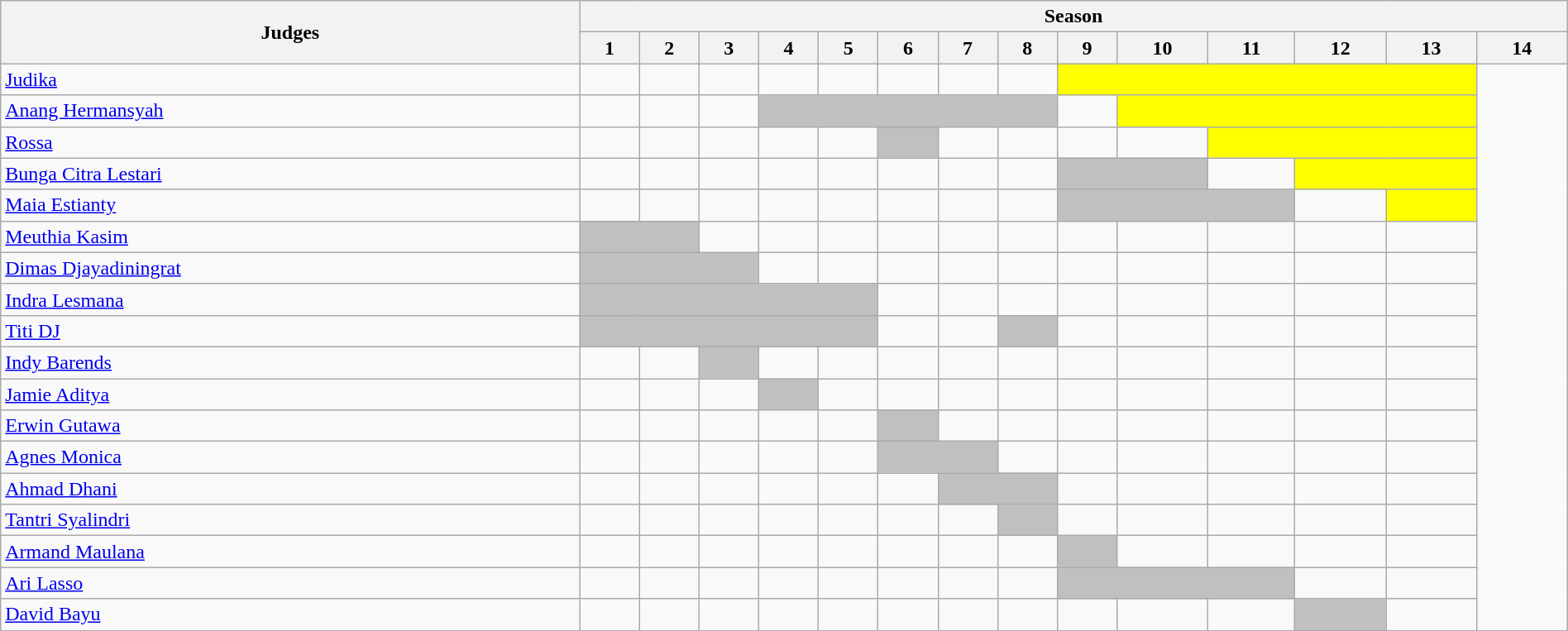<table class="wikitable"; width="100%">
<tr>
<th rowspan="2">Judges</th>
<th colspan="14">Season</th>
</tr>
<tr>
<th>1</th>
<th>2</th>
<th>3</th>
<th>4</th>
<th>5</th>
<th>6</th>
<th>7</th>
<th>8</th>
<th>9</th>
<th>10</th>
<th>11</th>
<th>12</th>
<th>13</th>
<th>14</th>
</tr>
<tr>
<td><a href='#'>Judika</a></td>
<td></td>
<td></td>
<td></td>
<td></td>
<td></td>
<td></td>
<td></td>
<td></td>
<td colspan="5" style="text-align:center; background:yellow;"></td>
</tr>
<tr>
<td><a href='#'>Anang Hermansyah</a></td>
<td></td>
<td></td>
<td></td>
<td colspan="5" style="text-align:center; background:silver;"></td>
<td></td>
<td colspan="4" style="text-align:center; background:yellow;"></td>
</tr>
<tr>
<td><a href='#'>Rossa</a></td>
<td></td>
<td></td>
<td></td>
<td></td>
<td></td>
<td style="text-align:center; background:silver;"></td>
<td></td>
<td></td>
<td></td>
<td></td>
<td colspan="3" style="text-align:center; background:yellow;"></td>
</tr>
<tr>
<td><a href='#'>Bunga Citra Lestari</a></td>
<td></td>
<td></td>
<td></td>
<td></td>
<td></td>
<td></td>
<td></td>
<td></td>
<td colspan="2" style="text-align:center; background:silver;"></td>
<td></td>
<td colspan ="2" style="text-align:center; background:yellow;"></td>
</tr>
<tr>
<td><a href='#'>Maia Estianty</a></td>
<td></td>
<td></td>
<td></td>
<td></td>
<td></td>
<td></td>
<td></td>
<td></td>
<td colspan="3" style="text-align:center; background:silver;"></td>
<td></td>
<td style="text-align:center; background:yellow;"></td>
</tr>
<tr>
<td><a href='#'>Meuthia Kasim</a></td>
<td colspan="2" style="text-align:center; background:silver;"></td>
<td></td>
<td></td>
<td></td>
<td></td>
<td></td>
<td></td>
<td></td>
<td></td>
<td></td>
<td></td>
<td></td>
</tr>
<tr>
<td><a href='#'>Dimas Djayadiningrat</a></td>
<td colspan="3" style="text-align:center; background:silver;"></td>
<td></td>
<td></td>
<td></td>
<td></td>
<td></td>
<td></td>
<td></td>
<td></td>
<td></td>
<td></td>
</tr>
<tr>
<td><a href='#'>Indra Lesmana</a></td>
<td colspan="5" style="text-align:center; background:silver;"></td>
<td></td>
<td></td>
<td></td>
<td></td>
<td></td>
<td></td>
<td></td>
<td></td>
</tr>
<tr>
<td><a href='#'>Titi DJ</a></td>
<td colspan="5" style="text-align:center; background:silver;"></td>
<td></td>
<td></td>
<td colspan="1" style="text-align:center; background:silver;"></td>
<td></td>
<td></td>
<td></td>
<td></td>
<td></td>
</tr>
<tr>
<td><a href='#'>Indy Barends</a></td>
<td></td>
<td></td>
<td style="text-align:center; background:silver;"></td>
<td></td>
<td></td>
<td></td>
<td></td>
<td></td>
<td></td>
<td></td>
<td></td>
<td></td>
<td></td>
</tr>
<tr>
<td><a href='#'>Jamie Aditya</a></td>
<td></td>
<td></td>
<td></td>
<td style="text-align:center; background:silver;"></td>
<td></td>
<td></td>
<td></td>
<td></td>
<td></td>
<td></td>
<td></td>
<td></td>
<td></td>
</tr>
<tr>
<td><a href='#'>Erwin Gutawa</a></td>
<td></td>
<td></td>
<td></td>
<td></td>
<td></td>
<td style="text-align:center; background:silver;"></td>
<td></td>
<td></td>
<td></td>
<td></td>
<td></td>
<td></td>
<td></td>
</tr>
<tr>
<td><a href='#'>Agnes Monica</a></td>
<td></td>
<td></td>
<td></td>
<td></td>
<td></td>
<td colspan="2" style="text-align:center; background:silver;"></td>
<td></td>
<td></td>
<td></td>
<td></td>
<td></td>
<td></td>
</tr>
<tr>
<td><a href='#'>Ahmad Dhani</a></td>
<td></td>
<td></td>
<td></td>
<td></td>
<td></td>
<td></td>
<td colspan="2" style="text-align:center; background:silver;"></td>
<td></td>
<td></td>
<td></td>
<td></td>
<td></td>
</tr>
<tr>
<td><a href='#'>Tantri Syalindri</a></td>
<td></td>
<td></td>
<td></td>
<td></td>
<td></td>
<td></td>
<td></td>
<td colspan="1" style="text-align:center; background:silver;"></td>
<td></td>
<td></td>
<td></td>
<td></td>
<td></td>
</tr>
<tr>
<td><a href='#'>Armand Maulana</a></td>
<td></td>
<td></td>
<td></td>
<td></td>
<td></td>
<td></td>
<td></td>
<td></td>
<td style="text-align:center; background:silver;"></td>
<td></td>
<td></td>
<td></td>
<td></td>
</tr>
<tr>
<td><a href='#'>Ari Lasso</a></td>
<td></td>
<td></td>
<td></td>
<td></td>
<td></td>
<td></td>
<td></td>
<td></td>
<td colspan="3" style="text-align:center; background:silver;"></td>
<td></td>
<td></td>
</tr>
<tr>
<td><a href='#'>David Bayu</a></td>
<td></td>
<td></td>
<td></td>
<td></td>
<td></td>
<td></td>
<td></td>
<td></td>
<td></td>
<td></td>
<td></td>
<td style="text-align:center; background:silver;"></td>
<td></td>
</tr>
<tr>
</tr>
</table>
